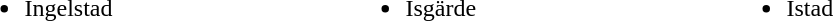<table class="" style="margin-bottom: 10px;">
<tr>
<td valign="top" width="250"><br><ul><li>Ingelstad</li></ul></td>
<td valign="top" width="250"><br><ul><li>Isgärde</li></ul></td>
<td valign="top" width="250"><br><ul><li>Istad</li></ul></td>
</tr>
</table>
